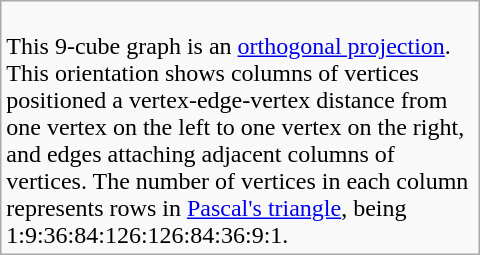<table class="wikitable" width=320>
<tr valign=top>
<td><br>This 9-cube graph is an <a href='#'>orthogonal projection</a>. This orientation shows columns of vertices positioned a vertex-edge-vertex distance from one vertex on the left to one vertex on the right, and edges attaching adjacent columns of vertices. The number of vertices in each column represents rows in <a href='#'>Pascal's triangle</a>, being 1:9:36:84:126:126:84:36:9:1.</td>
</tr>
</table>
